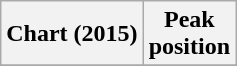<table class="wikitable">
<tr>
<th>Chart (2015)</th>
<th>Peak<br>position</th>
</tr>
<tr>
</tr>
</table>
